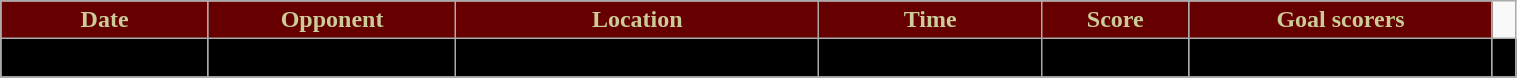<table class="wikitable" width="80%">
<tr align="center" style="background:#660000;color:#CCCC99;">
<td><strong>Date</strong></td>
<td><strong>Opponent</strong></td>
<td><strong>Location</strong></td>
<td><strong>Time</strong></td>
<td><strong>Score</strong></td>
<td><strong>Goal scorers</strong></td>
</tr>
<tr align="center" bgcolor=" ">
<td>09/25/11</td>
<td>vs. McGill</td>
<td>Providence, R.I.</td>
<td>3:00 p.m.</td>
<td></td>
<td></td>
<td></td>
</tr>
<tr align="center" bgcolor=" ">
</tr>
</table>
